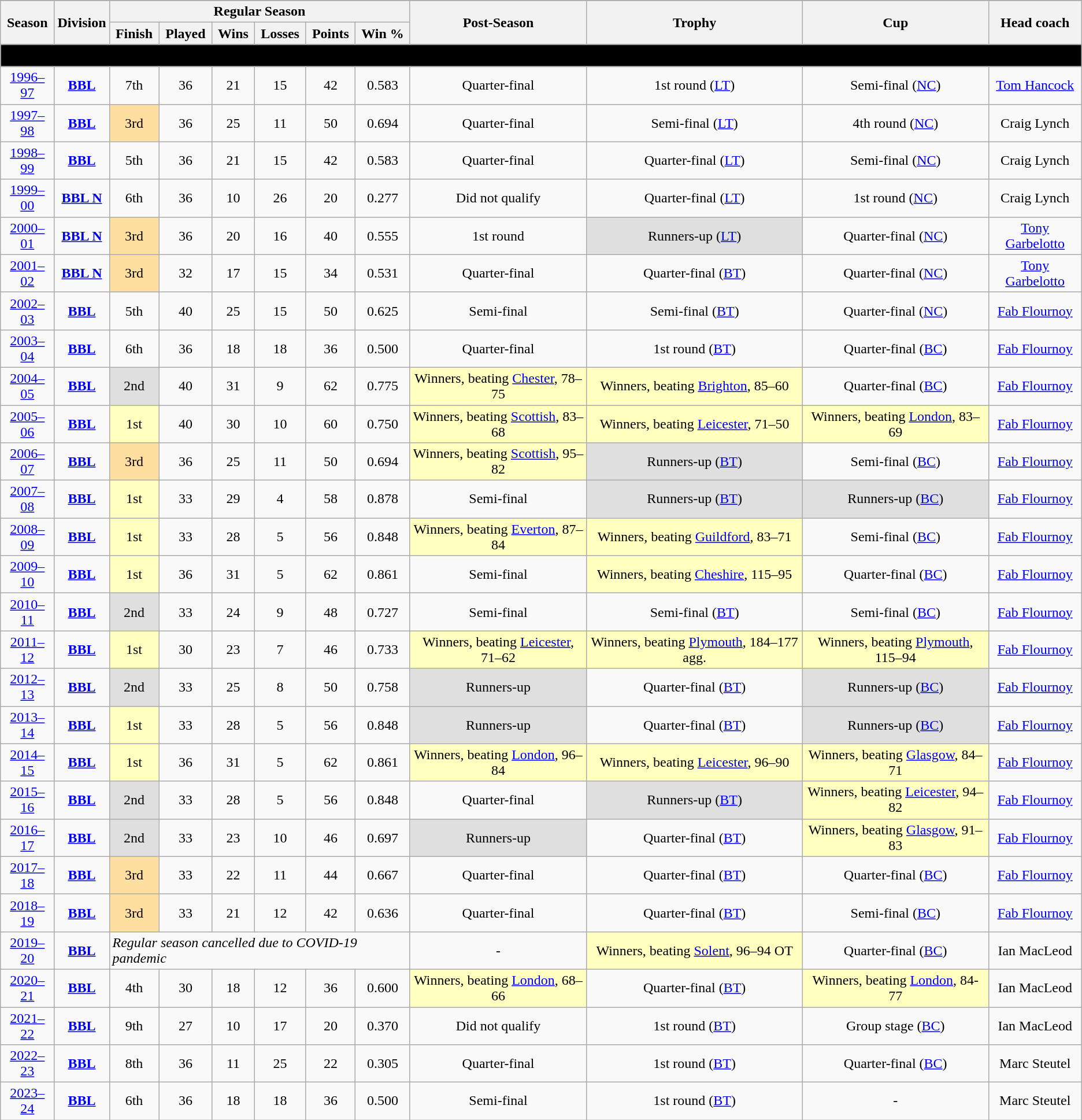<table class="wikitable mw-collapsible mw-collapsed";>
<tr>
</tr>
<tr bgcolor="#efefef">
<th rowspan="2">Season</th>
<th rowspan="2">Division</th>
<th colspan="6">Regular Season</th>
<th rowspan="2">Post-Season</th>
<th rowspan="2">Trophy</th>
<th rowspan="2">Cup</th>
<th rowspan="2">Head coach</th>
</tr>
<tr>
<th>Finish</th>
<th>Played</th>
<th>Wins</th>
<th>Losses</th>
<th>Points</th>
<th>Win %</th>
</tr>
<tr>
<td colspan="12" align="center" bgcolor="black"><span><strong>Newcastle Eagles</strong></span></td>
</tr>
<tr>
<td style="text-align:center;"><a href='#'>1996–97</a></td>
<td style="text-align:center;"><strong><a href='#'>BBL</a></strong></td>
<td style="text-align:center;">7th</td>
<td style="text-align:center;">36</td>
<td style="text-align:center;">21</td>
<td style="text-align:center;">15</td>
<td style="text-align:center;">42</td>
<td style="text-align:center;">0.583</td>
<td style="text-align:center;">Quarter-final</td>
<td style="text-align:center;">1st round (<a href='#'>LT</a>)</td>
<td style="text-align:center;">Semi-final (<a href='#'>NC</a>)</td>
<td style="text-align:center;"><a href='#'>Tom Hancock</a></td>
</tr>
<tr>
<td style="text-align:center;"><a href='#'>1997–98</a></td>
<td style="text-align:center;"><strong><a href='#'>BBL</a></strong></td>
<td style="text-align:center;" bgcolor=#FFDF9F>3rd</td>
<td style="text-align:center;">36</td>
<td style="text-align:center;">25</td>
<td style="text-align:center;">11</td>
<td style="text-align:center;">50</td>
<td style="text-align:center;">0.694</td>
<td style="text-align:center;">Quarter-final</td>
<td style="text-align:center;">Semi-final (<a href='#'>LT</a>)</td>
<td style="text-align:center;">4th round (<a href='#'>NC</a>)</td>
<td style="text-align:center;">Craig Lynch</td>
</tr>
<tr>
<td style="text-align:center;"><a href='#'>1998–99</a></td>
<td style="text-align:center;"><strong><a href='#'>BBL</a></strong></td>
<td style="text-align:center;">5th</td>
<td style="text-align:center;">36</td>
<td style="text-align:center;">21</td>
<td style="text-align:center;">15</td>
<td style="text-align:center;">42</td>
<td style="text-align:center;">0.583</td>
<td style="text-align:center;">Quarter-final</td>
<td style="text-align:center;">Quarter-final (<a href='#'>LT</a>)</td>
<td style="text-align:center;">Semi-final (<a href='#'>NC</a>)</td>
<td style="text-align:center;">Craig Lynch</td>
</tr>
<tr>
<td style="text-align:center;"><a href='#'>1999–00</a></td>
<td style="text-align:center;"><strong><a href='#'>BBL N</a></strong></td>
<td style="text-align:center;">6th</td>
<td style="text-align:center;">36</td>
<td style="text-align:center;">10</td>
<td style="text-align:center;">26</td>
<td style="text-align:center;">20</td>
<td style="text-align:center;">0.277</td>
<td style="text-align:center;">Did not qualify</td>
<td style="text-align:center;">Quarter-final (<a href='#'>LT</a>)</td>
<td style="text-align:center;">1st round (<a href='#'>NC</a>)</td>
<td style="text-align:center;">Craig Lynch</td>
</tr>
<tr>
<td style="text-align:center;"><a href='#'>2000–01</a></td>
<td style="text-align:center;"><strong><a href='#'>BBL N</a></strong></td>
<td style="text-align:center;" bgcolor=#FFDF9F>3rd</td>
<td style="text-align:center;">36</td>
<td style="text-align:center;">20</td>
<td style="text-align:center;">16</td>
<td style="text-align:center;">40</td>
<td style="text-align:center;">0.555</td>
<td style="text-align:center;">1st round</td>
<td style="text-align:center;" bgcolor=#DFDFDF>Runners-up (<a href='#'>LT</a>)</td>
<td style="text-align:center;">Quarter-final (<a href='#'>NC</a>)</td>
<td style="text-align:center;"><a href='#'>Tony Garbelotto</a></td>
</tr>
<tr>
<td style="text-align:center;"><a href='#'>2001–02</a></td>
<td style="text-align:center;"><strong><a href='#'>BBL N</a></strong></td>
<td style="text-align:center;" bgcolor=#FFDF9F>3rd</td>
<td style="text-align:center;">32</td>
<td style="text-align:center;">17</td>
<td style="text-align:center;">15</td>
<td style="text-align:center;">34</td>
<td style="text-align:center;">0.531</td>
<td style="text-align:center;">Quarter-final</td>
<td style="text-align:center;">Quarter-final (<a href='#'>BT</a>)</td>
<td style="text-align:center;">Quarter-final (<a href='#'>NC</a>)</td>
<td style="text-align:center;"><a href='#'>Tony Garbelotto</a></td>
</tr>
<tr>
<td style="text-align:center;"><a href='#'>2002–03</a></td>
<td style="text-align:center;"><strong><a href='#'>BBL</a></strong></td>
<td style="text-align:center;">5th</td>
<td style="text-align:center;">40</td>
<td style="text-align:center;">25</td>
<td style="text-align:center;">15</td>
<td style="text-align:center;">50</td>
<td style="text-align:center;">0.625</td>
<td style="text-align:center;">Semi-final</td>
<td style="text-align:center;">Semi-final (<a href='#'>BT</a>)</td>
<td style="text-align:center;">Quarter-final (<a href='#'>NC</a>)</td>
<td style="text-align:center;"><a href='#'>Fab Flournoy</a></td>
</tr>
<tr>
<td style="text-align:center;"><a href='#'>2003–04</a></td>
<td style="text-align:center;"><strong><a href='#'>BBL</a></strong></td>
<td style="text-align:center;">6th</td>
<td style="text-align:center;">36</td>
<td style="text-align:center;">18</td>
<td style="text-align:center;">18</td>
<td style="text-align:center;">36</td>
<td style="text-align:center;">0.500</td>
<td style="text-align:center;">Quarter-final</td>
<td style="text-align:center;">1st round (<a href='#'>BT</a>)</td>
<td style="text-align:center;">Quarter-final (<a href='#'>BC</a>)</td>
<td style="text-align:center;"><a href='#'>Fab Flournoy</a></td>
</tr>
<tr>
<td style="text-align:center;"><a href='#'>2004–05</a></td>
<td style="text-align:center;"><strong><a href='#'>BBL</a></strong></td>
<td style="text-align:center;" bgcolor=#DFDFDF>2nd</td>
<td style="text-align:center;">40</td>
<td style="text-align:center;">31</td>
<td style="text-align:center;">9</td>
<td style="text-align:center;">62</td>
<td style="text-align:center;">0.775</td>
<td style="text-align:center;" bgcolor=#FFFFBF>Winners, beating <a href='#'>Chester</a>, 78–75</td>
<td style="text-align:center;" bgcolor=#FFFFBF>Winners, beating <a href='#'>Brighton</a>, 85–60</td>
<td style="text-align:center;">Quarter-final (<a href='#'>BC</a>)</td>
<td style="text-align:center;"><a href='#'>Fab Flournoy</a></td>
</tr>
<tr>
<td style="text-align:center;"><a href='#'>2005–06</a></td>
<td style="text-align:center;"><strong><a href='#'>BBL</a></strong></td>
<td style="text-align:center;" bgcolor=#FFFFBF>1st</td>
<td style="text-align:center;">40</td>
<td style="text-align:center;">30</td>
<td style="text-align:center;">10</td>
<td style="text-align:center;">60</td>
<td style="text-align:center;">0.750</td>
<td style="text-align:center;" bgcolor=#FFFFBF>Winners, beating <a href='#'>Scottish</a>, 83–68</td>
<td style="text-align:center;" bgcolor=#FFFFBF>Winners, beating <a href='#'>Leicester</a>, 71–50</td>
<td style="text-align:center;" bgcolor=#FFFFBF>Winners, beating <a href='#'>London</a>, 83–69</td>
<td style="text-align:center;"><a href='#'>Fab Flournoy</a></td>
</tr>
<tr>
<td style="text-align:center;"><a href='#'>2006–07</a></td>
<td style="text-align:center;"><strong><a href='#'>BBL</a></strong></td>
<td style="text-align:center;" bgcolor=#FFDF9F>3rd</td>
<td style="text-align:center;">36</td>
<td style="text-align:center;">25</td>
<td style="text-align:center;">11</td>
<td style="text-align:center;">50</td>
<td style="text-align:center;">0.694</td>
<td style="text-align:center;" bgcolor=#FFFFBF>Winners, beating <a href='#'>Scottish</a>, 95–82</td>
<td style="text-align:center;" bgcolor=#DFDFDF>Runners-up (<a href='#'>BT</a>)</td>
<td style="text-align:center;">Semi-final (<a href='#'>BC</a>)</td>
<td style="text-align:center;"><a href='#'>Fab Flournoy</a></td>
</tr>
<tr>
<td style="text-align:center;"><a href='#'>2007–08</a></td>
<td style="text-align:center;"><strong><a href='#'>BBL</a></strong></td>
<td style="text-align:center;" bgcolor=#FFFFBF>1st</td>
<td style="text-align:center;">33</td>
<td style="text-align:center;">29</td>
<td style="text-align:center;">4</td>
<td style="text-align:center;">58</td>
<td style="text-align:center;">0.878</td>
<td style="text-align:center;">Semi-final</td>
<td style="text-align:center;" bgcolor=#DFDFDF>Runners-up (<a href='#'>BT</a>)</td>
<td style="text-align:center;" bgcolor=#DFDFDF>Runners-up (<a href='#'>BC</a>)</td>
<td style="text-align:center;"><a href='#'>Fab Flournoy</a></td>
</tr>
<tr>
<td style="text-align:center;"><a href='#'>2008–09</a></td>
<td style="text-align:center;"><strong><a href='#'>BBL</a></strong></td>
<td style="text-align:center;" bgcolor=#FFFFBF>1st</td>
<td style="text-align:center;">33</td>
<td style="text-align:center;">28</td>
<td style="text-align:center;">5</td>
<td style="text-align:center;">56</td>
<td style="text-align:center;">0.848</td>
<td style="text-align:center;" bgcolor=#FFFFBF>Winners, beating <a href='#'>Everton</a>, 87–84</td>
<td style="text-align:center;" bgcolor=#FFFFBF>Winners, beating <a href='#'>Guildford</a>, 83–71</td>
<td style="text-align:center;">Semi-final (<a href='#'>BC</a>)</td>
<td style="text-align:center;"><a href='#'>Fab Flournoy</a></td>
</tr>
<tr>
<td style="text-align:center;"><a href='#'>2009–10</a></td>
<td style="text-align:center;"><strong><a href='#'>BBL</a></strong></td>
<td style="text-align:center;" bgcolor=#FFFFBF>1st</td>
<td style="text-align:center;">36</td>
<td style="text-align:center;">31</td>
<td style="text-align:center;">5</td>
<td style="text-align:center;">62</td>
<td style="text-align:center;">0.861</td>
<td style="text-align:center;">Semi-final</td>
<td style="text-align:center;" bgcolor=#FFFFBF>Winners, beating <a href='#'>Cheshire</a>, 115–95</td>
<td style="text-align:center;">Quarter-final (<a href='#'>BC</a>)</td>
<td style="text-align:center;"><a href='#'>Fab Flournoy</a></td>
</tr>
<tr>
<td style="text-align:center;"><a href='#'>2010–11</a></td>
<td style="text-align:center;"><strong><a href='#'>BBL</a></strong></td>
<td style="text-align:center;" bgcolor=#DFDFDF>2nd</td>
<td style="text-align:center;">33</td>
<td style="text-align:center;">24</td>
<td style="text-align:center;">9</td>
<td style="text-align:center;">48</td>
<td style="text-align:center;">0.727</td>
<td style="text-align:center;">Semi-final</td>
<td style="text-align:center;">Semi-final (<a href='#'>BT</a>)</td>
<td style="text-align:center;">Semi-final (<a href='#'>BC</a>)</td>
<td style="text-align:center;"><a href='#'>Fab Flournoy</a></td>
</tr>
<tr>
<td style="text-align:center;"><a href='#'>2011–12</a></td>
<td style="text-align:center;"><strong><a href='#'>BBL</a></strong></td>
<td style="text-align:center;" bgcolor=#FFFFBF>1st</td>
<td style="text-align:center;">30</td>
<td style="text-align:center;">23</td>
<td style="text-align:center;">7</td>
<td style="text-align:center;">46</td>
<td style="text-align:center;">0.733</td>
<td style="text-align:center;" bgcolor=#FFFFBF>Winners, beating <a href='#'>Leicester</a>, 71–62</td>
<td style="text-align:center;" bgcolor=#FFFFBF>Winners, beating <a href='#'>Plymouth</a>, 184–177 agg.</td>
<td style="text-align:center;" bgcolor=#FFFFBF>Winners, beating <a href='#'>Plymouth</a>, 115–94</td>
<td style="text-align:center;"><a href='#'>Fab Flournoy</a></td>
</tr>
<tr>
<td style="text-align:center;"><a href='#'>2012–13</a></td>
<td style="text-align:center;"><strong><a href='#'>BBL</a></strong></td>
<td style="text-align:center;" bgcolor=#DFDFDF>2nd</td>
<td style="text-align:center;">33</td>
<td style="text-align:center;">25</td>
<td style="text-align:center;">8</td>
<td style="text-align:center;">50</td>
<td style="text-align:center;">0.758</td>
<td style="text-align:center;" bgcolor=#DFDFDF>Runners-up</td>
<td style="text-align:center;">Quarter-final (<a href='#'>BT</a>)</td>
<td style="text-align:center;" bgcolor=#DFDFDF>Runners-up (<a href='#'>BC</a>)</td>
<td style="text-align:center;"><a href='#'>Fab Flournoy</a></td>
</tr>
<tr>
<td style="text-align:center;"><a href='#'>2013–14</a></td>
<td style="text-align:center;"><strong><a href='#'>BBL</a></strong></td>
<td style="text-align:center;" bgcolor=#FFFFBF>1st</td>
<td style="text-align:center;">33</td>
<td style="text-align:center;">28</td>
<td style="text-align:center;">5</td>
<td style="text-align:center;">56</td>
<td style="text-align:center;">0.848</td>
<td style="text-align:center;" bgcolor=#DFDFDF>Runners-up</td>
<td style="text-align:center;">Quarter-final (<a href='#'>BT</a>)</td>
<td style="text-align:center;" bgcolor=#DFDFDF>Runners-up (<a href='#'>BC</a>)</td>
<td style="text-align:center;"><a href='#'>Fab Flournoy</a></td>
</tr>
<tr>
<td style="text-align:center;"><a href='#'>2014–15</a></td>
<td style="text-align:center;"><strong><a href='#'>BBL</a></strong></td>
<td style="text-align:center;" bgcolor=#FFFFBF>1st</td>
<td style="text-align:center;">36</td>
<td style="text-align:center;">31</td>
<td style="text-align:center;">5</td>
<td style="text-align:center;">62</td>
<td style="text-align:center;">0.861</td>
<td style="text-align:center;" bgcolor=#FFFFBF>Winners, beating <a href='#'>London</a>, 96–84</td>
<td style="text-align:center;" bgcolor=#FFFFBF>Winners, beating <a href='#'>Leicester</a>, 96–90</td>
<td style="text-align:center;" bgcolor=#FFFFBF>Winners, beating <a href='#'>Glasgow</a>, 84–71</td>
<td style="text-align:center;"><a href='#'>Fab Flournoy</a></td>
</tr>
<tr>
<td style="text-align:center;"><a href='#'>2015–16</a></td>
<td style="text-align:center;"><strong><a href='#'>BBL</a></strong></td>
<td style="text-align:center;" bgcolor=#DFDFDF>2nd</td>
<td style="text-align:center;">33</td>
<td style="text-align:center;">28</td>
<td style="text-align:center;">5</td>
<td style="text-align:center;">56</td>
<td style="text-align:center;">0.848</td>
<td style="text-align:center;">Quarter-final</td>
<td style="text-align:center;" bgcolor=#DFDFDF>Runners-up (<a href='#'>BT</a>)</td>
<td style="text-align:center;" bgcolor=#FFFFBF>Winners, beating <a href='#'>Leicester</a>, 94–82</td>
<td style="text-align:center;"><a href='#'>Fab Flournoy</a></td>
</tr>
<tr>
<td style="text-align:center;"><a href='#'>2016–17</a></td>
<td style="text-align:center;"><strong><a href='#'>BBL</a></strong></td>
<td style="text-align:center;" bgcolor=#DFDFDF>2nd</td>
<td style="text-align:center;">33</td>
<td style="text-align:center;">23</td>
<td style="text-align:center;">10</td>
<td style="text-align:center;">46</td>
<td style="text-align:center;">0.697</td>
<td style="text-align:center;" bgcolor=#DFDFDF>Runners-up</td>
<td style="text-align:center;">Quarter-final (<a href='#'>BT</a>)</td>
<td style="text-align:center;" bgcolor=#FFFFBF>Winners, beating <a href='#'>Glasgow</a>, 91–83</td>
<td style="text-align:center;"><a href='#'>Fab Flournoy</a></td>
</tr>
<tr>
<td style="text-align:center;"><a href='#'>2017–18</a></td>
<td style="text-align:center;"><strong><a href='#'>BBL</a></strong></td>
<td style="text-align:center;" bgcolor=#FFDF9F>3rd</td>
<td style="text-align:center;">33</td>
<td style="text-align:center;">22</td>
<td style="text-align:center;">11</td>
<td style="text-align:center;">44</td>
<td style="text-align:center;">0.667</td>
<td style="text-align:center;">Quarter-final</td>
<td style="text-align:center;">Quarter-final (<a href='#'>BT</a>)</td>
<td style="text-align:center;">Quarter-final (<a href='#'>BC</a>)</td>
<td style="text-align:center;"><a href='#'>Fab Flournoy</a></td>
</tr>
<tr>
<td style="text-align:center;"><a href='#'>2018–19</a></td>
<td style="text-align:center;"><strong><a href='#'>BBL</a></strong></td>
<td style="text-align:center;" bgcolor=#FFDF9F>3rd</td>
<td style="text-align:center;">33</td>
<td style="text-align:center;">21</td>
<td style="text-align:center;">12</td>
<td style="text-align:center;">42</td>
<td style="text-align:center;">0.636</td>
<td style="text-align:center;">Quarter-final</td>
<td style="text-align:center;">Quarter-final (<a href='#'>BT</a>)</td>
<td style="text-align:center;">Semi-final (<a href='#'>BC</a>)</td>
<td style="text-align:center;"><a href='#'>Fab Flournoy</a></td>
</tr>
<tr>
<td style="text-align:center;"><a href='#'>2019–20</a></td>
<td style="text-align:center;"><strong><a href='#'>BBL</a></strong></td>
<td colspan="6"><em>Regular season cancelled due to COVID-19 pandemic</em></td>
<td style="text-align:center;">-</td>
<td style="text-align:center;" bgcolor=#FFFFBF>Winners, beating <a href='#'>Solent</a>, 96–94 OT</td>
<td style="text-align:center;">Quarter-final (<a href='#'>BC</a>)</td>
<td style="text-align:center;">Ian MacLeod</td>
</tr>
<tr>
<td style="text-align:center;"><a href='#'>2020–21</a></td>
<td style="text-align:center;"><strong><a href='#'>BBL</a></strong></td>
<td style="text-align:center;">4th</td>
<td style="text-align:center;">30</td>
<td style="text-align:center;">18</td>
<td style="text-align:center;">12</td>
<td style="text-align:center;">36</td>
<td style="text-align:center;">0.600</td>
<td style="text-align:center;" bgcolor=#FFFFBF>Winners, beating <a href='#'>London</a>, 68–66</td>
<td style="text-align:center;">Quarter-final (<a href='#'>BT</a>)</td>
<td style="text-align:center;" bgcolor=#FFFFBF>Winners, beating <a href='#'>London</a>, 84-77</td>
<td style="text-align:center;">Ian MacLeod</td>
</tr>
<tr>
<td style="text-align:center;"><a href='#'>2021–22</a></td>
<td style="text-align:center;"><strong><a href='#'>BBL</a></strong></td>
<td style="text-align:center;">9th</td>
<td style="text-align:center;">27</td>
<td style="text-align:center;">10</td>
<td style="text-align:center;">17</td>
<td style="text-align:center;">20</td>
<td style="text-align:center;">0.370</td>
<td style="text-align:center;">Did not qualify</td>
<td style="text-align:center;">1st round (<a href='#'>BT</a>)</td>
<td style="text-align:center;">Group stage (<a href='#'>BC</a>)</td>
<td style="text-align:center;">Ian MacLeod</td>
</tr>
<tr>
<td style="text-align:center;"><a href='#'>2022–23</a></td>
<td style="text-align:center;"><strong><a href='#'>BBL</a></strong></td>
<td style="text-align:center;">8th</td>
<td style="text-align:center;">36</td>
<td style="text-align:center;">11</td>
<td style="text-align:center;">25</td>
<td style="text-align:center;">22</td>
<td style="text-align:center;">0.305</td>
<td style="text-align:center;">Quarter-final</td>
<td style="text-align:center;">1st round (<a href='#'>BT</a>)</td>
<td style="text-align:center;">Quarter-final (<a href='#'>BC</a>)</td>
<td style="text-align:center;">Marc Steutel</td>
</tr>
<tr>
<td style="text-align:center;"><a href='#'>2023–24</a></td>
<td style="text-align:center;"><strong><a href='#'>BBL</a></strong></td>
<td style="text-align:center;">6th</td>
<td style="text-align:center;">36</td>
<td style="text-align:center;">18</td>
<td style="text-align:center;">18</td>
<td style="text-align:center;">36</td>
<td style="text-align:center;">0.500</td>
<td style="text-align:center;">Semi-final</td>
<td style="text-align:center;">1st round (<a href='#'>BT</a>)</td>
<td style="text-align:center;">-</td>
<td style="text-align:center;">Marc Steutel</td>
</tr>
</table>
